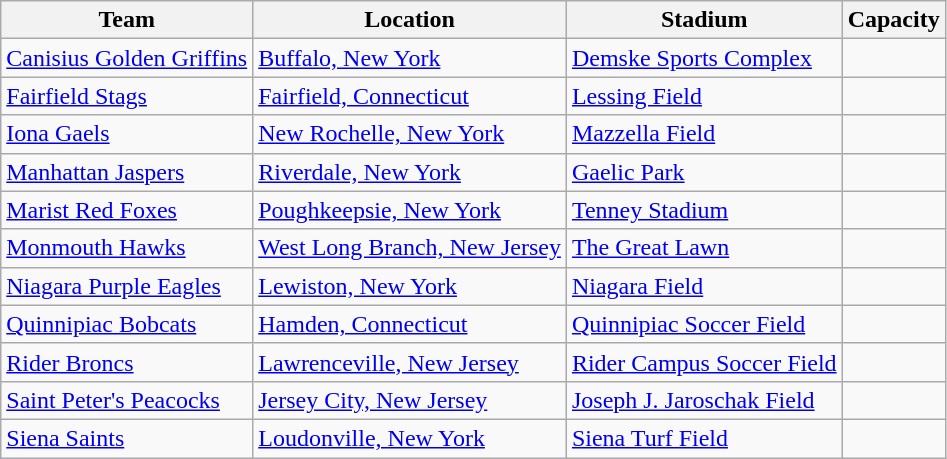<table class="wikitable sortable" style="text-align: left;">
<tr>
<th>Team</th>
<th>Location</th>
<th>Stadium</th>
<th>Capacity</th>
</tr>
<tr>
<td><a href='#'>Canisius Golden Griffins</a></td>
<td><a href='#'>Buffalo, New York</a></td>
<td><a href='#'>Demske Sports Complex</a></td>
<td align="center"></td>
</tr>
<tr>
<td><a href='#'>Fairfield Stags</a></td>
<td><a href='#'>Fairfield, Connecticut</a></td>
<td><a href='#'>Lessing Field</a></td>
<td align="center"></td>
</tr>
<tr>
<td><a href='#'>Iona Gaels</a></td>
<td><a href='#'>New Rochelle, New York</a></td>
<td><a href='#'>Mazzella Field</a></td>
<td align="center"></td>
</tr>
<tr>
<td><a href='#'>Manhattan Jaspers</a></td>
<td><a href='#'>Riverdale, New York</a></td>
<td><a href='#'>Gaelic Park</a></td>
<td align="center"></td>
</tr>
<tr>
<td><a href='#'>Marist Red Foxes</a></td>
<td><a href='#'>Poughkeepsie, New York</a></td>
<td><a href='#'>Tenney Stadium</a></td>
<td align="center"></td>
</tr>
<tr>
<td><a href='#'>Monmouth Hawks</a></td>
<td><a href='#'>West Long Branch, New Jersey</a></td>
<td><a href='#'>The Great Lawn</a></td>
<td></td>
</tr>
<tr>
<td><a href='#'>Niagara Purple Eagles</a></td>
<td><a href='#'>Lewiston, New York</a></td>
<td><a href='#'>Niagara Field</a></td>
<td align="center"></td>
</tr>
<tr>
<td><a href='#'>Quinnipiac Bobcats</a></td>
<td><a href='#'>Hamden, Connecticut</a></td>
<td><a href='#'>Quinnipiac Soccer Field</a></td>
<td></td>
</tr>
<tr>
<td><a href='#'>Rider Broncs</a></td>
<td><a href='#'>Lawrenceville, New Jersey</a></td>
<td><a href='#'>Rider Campus Soccer Field</a></td>
<td align="center"></td>
</tr>
<tr>
<td><a href='#'>Saint Peter's Peacocks</a></td>
<td><a href='#'>Jersey City, New Jersey</a></td>
<td><a href='#'>Joseph J. Jaroschak Field</a></td>
<td></td>
</tr>
<tr>
<td><a href='#'>Siena Saints</a></td>
<td><a href='#'>Loudonville, New York</a></td>
<td><a href='#'>Siena Turf Field</a></td>
<td align="center"></td>
</tr>
</table>
